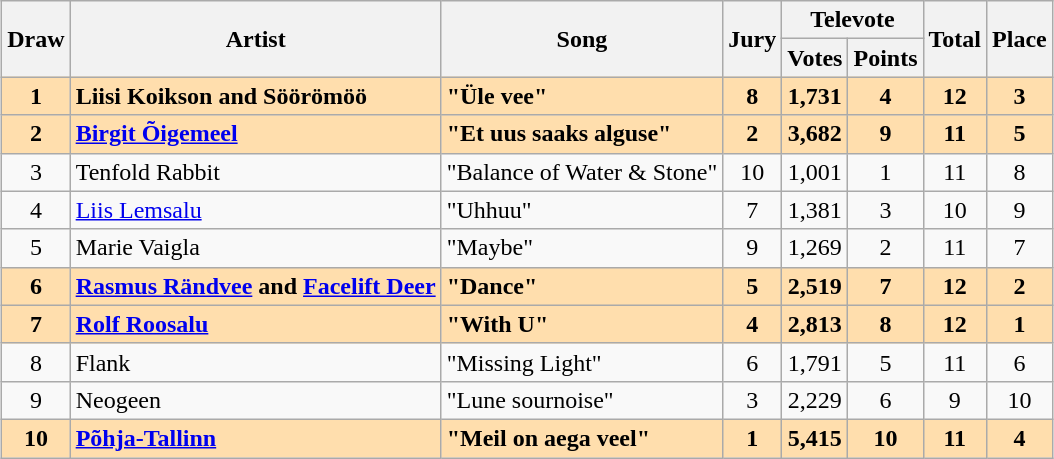<table class="sortable wikitable" style="margin: 1em auto 1em auto; text-align:center;">
<tr>
<th rowspan="2">Draw</th>
<th rowspan="2">Artist</th>
<th rowspan="2">Song</th>
<th rowspan="2">Jury</th>
<th colspan="2">Televote</th>
<th rowspan="2">Total</th>
<th rowspan="2">Place</th>
</tr>
<tr>
<th>Votes</th>
<th>Points</th>
</tr>
<tr style="font-weight:bold; background:navajowhite;">
<td>1</td>
<td align="left">Liisi Koikson and Söörömöö</td>
<td align="left">"Üle vee"</td>
<td>8</td>
<td>1,731</td>
<td>4</td>
<td>12</td>
<td>3</td>
</tr>
<tr style="font-weight:bold; background:navajowhite;">
<td>2</td>
<td align="left"><a href='#'>Birgit Õigemeel</a></td>
<td align="left">"Et uus saaks alguse"</td>
<td>2</td>
<td>3,682</td>
<td>9</td>
<td>11</td>
<td>5</td>
</tr>
<tr>
<td>3</td>
<td align="left">Tenfold Rabbit</td>
<td align="left">"Balance of Water & Stone"</td>
<td>10</td>
<td>1,001</td>
<td>1</td>
<td>11</td>
<td>8</td>
</tr>
<tr>
<td>4</td>
<td align="left"><a href='#'>Liis Lemsalu</a></td>
<td align="left">"Uhhuu"</td>
<td>7</td>
<td>1,381</td>
<td>3</td>
<td>10</td>
<td>9</td>
</tr>
<tr>
<td>5</td>
<td align="left">Marie Vaigla</td>
<td align="left">"Maybe"</td>
<td>9</td>
<td>1,269</td>
<td>2</td>
<td>11</td>
<td>7</td>
</tr>
<tr style="font-weight:bold; background:navajowhite;">
<td>6</td>
<td align="left"><a href='#'>Rasmus Rändvee</a> and <a href='#'>Facelift Deer</a></td>
<td align="left">"Dance"</td>
<td>5</td>
<td>2,519</td>
<td>7</td>
<td>12</td>
<td>2</td>
</tr>
<tr style="font-weight:bold; background:navajowhite;">
<td>7</td>
<td align="left"><a href='#'>Rolf Roosalu</a></td>
<td align="left">"With U"</td>
<td>4</td>
<td>2,813</td>
<td>8</td>
<td>12</td>
<td>1</td>
</tr>
<tr>
<td>8</td>
<td align="left">Flank</td>
<td align="left">"Missing Light"</td>
<td>6</td>
<td>1,791</td>
<td>5</td>
<td>11</td>
<td>6</td>
</tr>
<tr>
<td>9</td>
<td align="left">Neogeen</td>
<td align="left">"Lune sournoise"</td>
<td>3</td>
<td>2,229</td>
<td>6</td>
<td>9</td>
<td>10</td>
</tr>
<tr style="font-weight:bold; background:navajowhite;">
<td>10</td>
<td align="left"><a href='#'>Põhja-Tallinn</a></td>
<td align="left">"Meil on aega veel"</td>
<td>1</td>
<td>5,415</td>
<td>10</td>
<td>11</td>
<td>4</td>
</tr>
</table>
